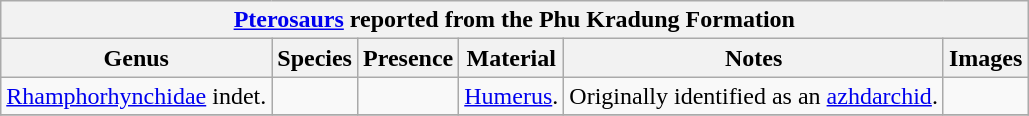<table class="wikitable" align="center">
<tr>
<th colspan="6" align="center"><strong><a href='#'>Pterosaurs</a> reported from the Phu Kradung Formation</strong></th>
</tr>
<tr>
<th>Genus</th>
<th>Species</th>
<th>Presence</th>
<th><strong>Material</strong></th>
<th>Notes</th>
<th>Images</th>
</tr>
<tr>
<td><a href='#'>Rhamphorhynchidae</a> indet.</td>
<td></td>
<td></td>
<td><a href='#'>Humerus</a>.</td>
<td>Originally identified as an <a href='#'>azhdarchid</a>.</td>
<td></td>
</tr>
<tr>
</tr>
</table>
